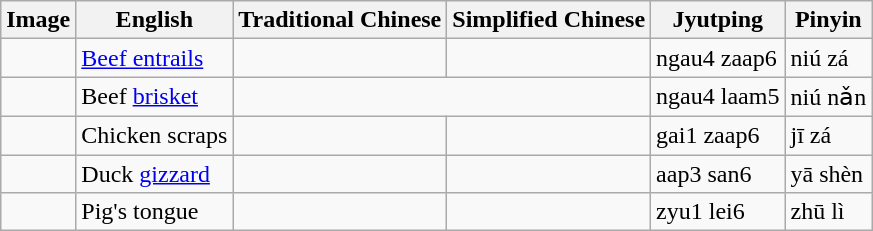<table class="wikitable">
<tr>
<th>Image</th>
<th>English</th>
<th>Traditional Chinese</th>
<th>Simplified Chinese</th>
<th>Jyutping</th>
<th>Pinyin</th>
</tr>
<tr>
<td></td>
<td><a href='#'>Beef entrails</a></td>
<td></td>
<td></td>
<td>ngau4 zaap6</td>
<td>niú zá</td>
</tr>
<tr>
<td></td>
<td>Beef <a href='#'>brisket</a></td>
<td colspan="2" style="text-align:center"></td>
<td>ngau4 laam5</td>
<td>niú nǎn</td>
</tr>
<tr>
<td></td>
<td>Chicken scraps</td>
<td></td>
<td></td>
<td>gai1 zaap6</td>
<td>jī zá</td>
</tr>
<tr>
<td></td>
<td>Duck <a href='#'>gizzard</a></td>
<td></td>
<td></td>
<td>aap3 san6</td>
<td>yā shèn</td>
</tr>
<tr>
<td></td>
<td>Pig's tongue</td>
<td></td>
<td></td>
<td>zyu1 lei6</td>
<td>zhū lì</td>
</tr>
</table>
